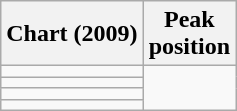<table class="wikitable sortable">
<tr>
<th align="left">Chart (2009)</th>
<th align="center">Peak<br>position</th>
</tr>
<tr>
<td></td>
</tr>
<tr>
<td></td>
</tr>
<tr>
<td></td>
</tr>
<tr>
<td></td>
</tr>
</table>
